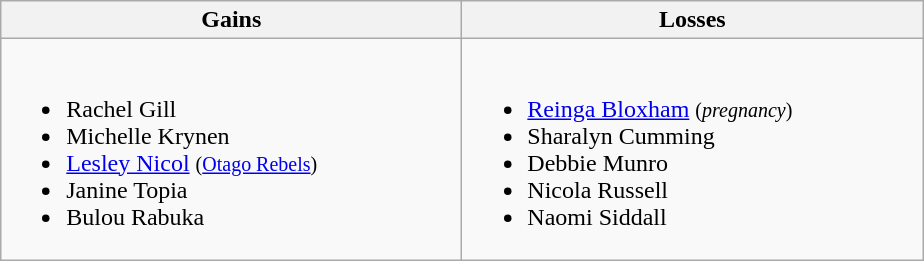<table class=wikitable>
<tr>
<th width=300> Gains</th>
<th width=300> Losses</th>
</tr>
<tr>
<td><br><ul><li>Rachel Gill</li><li>Michelle Krynen</li><li><a href='#'>Lesley Nicol</a> <small>(<a href='#'>Otago Rebels</a>)</small></li><li>Janine Topia</li><li>Bulou Rabuka</li></ul></td>
<td><br><ul><li><a href='#'>Reinga Bloxham</a> <small>(<em>pregnancy</em>)</small></li><li>Sharalyn Cumming</li><li>Debbie Munro</li><li>Nicola Russell</li><li>Naomi Siddall</li></ul></td>
</tr>
</table>
